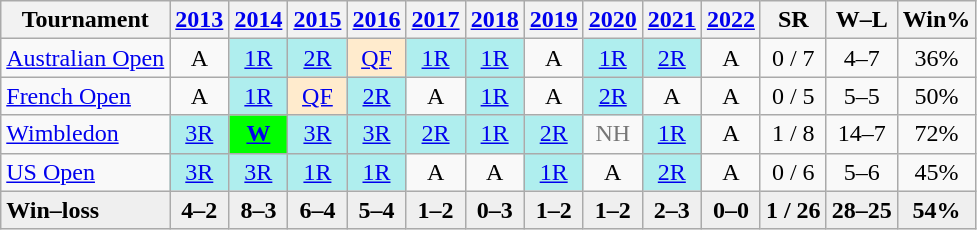<table class=wikitable style=text-align:center;>
<tr>
<th>Tournament</th>
<th><a href='#'>2013</a></th>
<th><a href='#'>2014</a></th>
<th><a href='#'>2015</a></th>
<th><a href='#'>2016</a></th>
<th><a href='#'>2017</a></th>
<th><a href='#'>2018</a></th>
<th><a href='#'>2019</a></th>
<th><a href='#'>2020</a></th>
<th><a href='#'>2021</a></th>
<th><a href='#'>2022</a></th>
<th>SR</th>
<th>W–L</th>
<th>Win%</th>
</tr>
<tr>
<td style="text-align:left"><a href='#'>Australian Open</a></td>
<td>A</td>
<td style="background:#afeeee"><a href='#'>1R</a></td>
<td style="background:#afeeee"><a href='#'>2R</a></td>
<td style="background:#ffebcd"><a href='#'>QF</a></td>
<td style="background:#afeeee"><a href='#'>1R</a></td>
<td style="background:#afeeee"><a href='#'>1R</a></td>
<td>A</td>
<td style="background:#afeeee"><a href='#'>1R</a></td>
<td style="background:#afeeee"><a href='#'>2R</a></td>
<td>A</td>
<td>0 / 7</td>
<td>4–7</td>
<td>36%</td>
</tr>
<tr>
<td style="text-align:left"><a href='#'>French Open</a></td>
<td>A</td>
<td style="background:#afeeee"><a href='#'>1R</a></td>
<td style="background:#ffebcd"><a href='#'>QF</a></td>
<td style="background:#afeeee"><a href='#'>2R</a></td>
<td>A</td>
<td style="background:#afeeee"><a href='#'>1R</a></td>
<td>A</td>
<td style="background:#afeeee"><a href='#'>2R</a></td>
<td>A</td>
<td>A</td>
<td>0 / 5</td>
<td>5–5</td>
<td>50%</td>
</tr>
<tr>
<td style="text-align:left"><a href='#'>Wimbledon</a></td>
<td style="background:#afeeee"><a href='#'>3R</a></td>
<td style="background:lime"><strong><a href='#'>W</a></strong></td>
<td style="background:#afeeee"><a href='#'>3R</a></td>
<td style="background:#afeeee"><a href='#'>3R</a></td>
<td style="background:#afeeee"><a href='#'>2R</a></td>
<td style="background:#afeeee"><a href='#'>1R</a></td>
<td style="background:#afeeee"><a href='#'>2R</a></td>
<td style="color:#767676">NH</td>
<td bgcolor="afeeee"><a href='#'>1R</a></td>
<td>A</td>
<td>1 / 8</td>
<td>14–7</td>
<td>72%</td>
</tr>
<tr>
<td style="text-align:left"><a href='#'>US Open</a></td>
<td style="background:#afeeee"><a href='#'>3R</a></td>
<td style="background:#afeeee"><a href='#'>3R</a></td>
<td style="background:#afeeee"><a href='#'>1R</a></td>
<td style="background:#afeeee"><a href='#'>1R</a></td>
<td>A</td>
<td>A</td>
<td style="background:#afeeee"><a href='#'>1R</a></td>
<td>A</td>
<td style="background:#afeeee"><a href='#'>2R</a></td>
<td>A</td>
<td>0 / 6</td>
<td>5–6</td>
<td>45%</td>
</tr>
<tr style="font-weight:bold;background:#efefef">
<td style="text-align:left">Win–loss</td>
<td>4–2</td>
<td>8–3</td>
<td>6–4</td>
<td>5–4</td>
<td>1–2</td>
<td>0–3</td>
<td>1–2</td>
<td>1–2</td>
<td>2–3</td>
<td>0–0</td>
<td>1 / 26</td>
<td>28–25</td>
<td>54%</td>
</tr>
</table>
